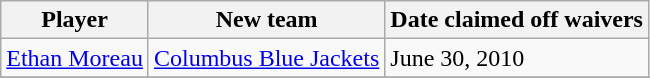<table class="wikitable">
<tr>
<th>Player</th>
<th>New team</th>
<th>Date claimed off waivers</th>
</tr>
<tr>
<td><a href='#'>Ethan Moreau</a></td>
<td><a href='#'>Columbus Blue Jackets</a></td>
<td>June 30, 2010</td>
</tr>
<tr>
</tr>
</table>
